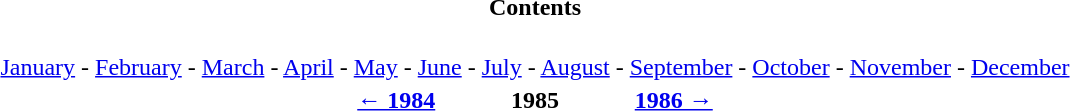<table class="toc hlist" id="toc" summary="Contents" style="margin-left:auto; margin-right:auto; text-align:center;">
<tr>
<th></th>
<th width="125">Contents</th>
<th></th>
</tr>
<tr>
<td colspan="3"><br><a href='#'>January</a> - <a href='#'>February</a> - <a href='#'>March</a> - <a href='#'>April</a> - <a href='#'>May</a> - <a href='#'>June</a> - <a href='#'>July</a> - <a href='#'>August</a> - <a href='#'>September</a> - <a href='#'>October</a> - <a href='#'>November</a> - <a href='#'>December</a></td>
</tr>
<tr>
<th align="right" width="310"><a href='#'>← 1984</a></th>
<th width="125">1985</th>
<th align="left" width="310"><a href='#'>1986 →</a></th>
</tr>
</table>
